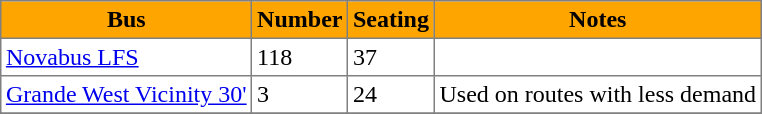<table class="toccolours" border="1" cellpadding="3" style="margin:1em auto; border-collapse:collapse">
<tr bgcolor=orange>
<th style="color:black;">Bus</th>
<th style="color:black;">Number</th>
<th style="color:black;">Seating<br></th>
<th style="color:black;">Notes</th>
</tr>
<tr>
<td><a href='#'>Novabus LFS</a></td>
<td>118</td>
<td>37</td>
<td></td>
</tr>
<tr>
<td><a href='#'>Grande West Vicinity 30'</a></td>
<td>3</td>
<td>24</td>
<td>Used on routes with less demand</td>
</tr>
<tr>
</tr>
</table>
